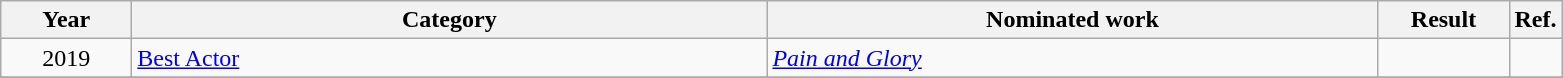<table class=wikitable>
<tr>
<th scope="col" style="width:5em;">Year</th>
<th scope="col" style="width:26em;">Category</th>
<th scope="col" style="width:25em;">Nominated work</th>
<th scope="col" style="width:5em;">Result</th>
<th>Ref.</th>
</tr>
<tr>
<td style="text-align:center;">2019</td>
<td><a href='#'>Best Actor</a></td>
<td><em><a href='#'>Pain and Glory</a></em></td>
<td></td>
<td style="text-align:center;"></td>
</tr>
<tr>
</tr>
</table>
